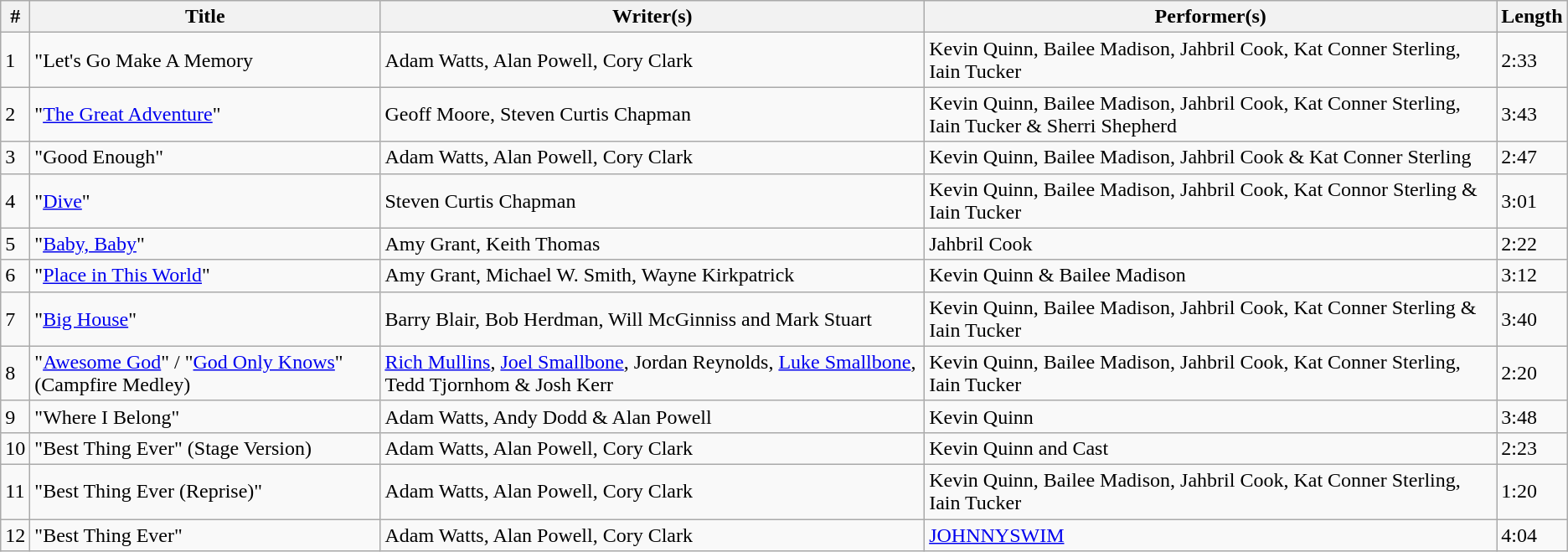<table class="wikitable">
<tr>
<th>#</th>
<th>Title</th>
<th>Writer(s)</th>
<th>Performer(s)</th>
<th>Length</th>
</tr>
<tr>
<td>1</td>
<td>"Let's Go Make A Memory</td>
<td>Adam Watts, Alan Powell, Cory Clark</td>
<td>Kevin Quinn, Bailee Madison, Jahbril Cook, Kat Conner Sterling, Iain Tucker</td>
<td>2:33</td>
</tr>
<tr>
<td>2</td>
<td>"<a href='#'>The Great Adventure</a>"</td>
<td>Geoff Moore, Steven Curtis Chapman</td>
<td>Kevin Quinn, Bailee Madison, Jahbril Cook, Kat Conner Sterling, Iain Tucker & Sherri Shepherd</td>
<td>3:43</td>
</tr>
<tr>
<td>3</td>
<td>"Good Enough"</td>
<td>Adam Watts, Alan Powell, Cory Clark</td>
<td>Kevin Quinn, Bailee Madison, Jahbril Cook & Kat Conner Sterling</td>
<td>2:47</td>
</tr>
<tr>
<td>4</td>
<td>"<a href='#'>Dive</a>"</td>
<td>Steven Curtis Chapman</td>
<td>Kevin Quinn, Bailee Madison, Jahbril Cook, Kat Connor Sterling & Iain Tucker</td>
<td>3:01</td>
</tr>
<tr>
<td>5</td>
<td>"<a href='#'>Baby, Baby</a>"</td>
<td>Amy Grant, Keith Thomas</td>
<td>Jahbril Cook</td>
<td>2:22</td>
</tr>
<tr>
<td>6</td>
<td>"<a href='#'>Place in This World</a>"</td>
<td>Amy Grant, Michael W. Smith, Wayne Kirkpatrick</td>
<td>Kevin Quinn & Bailee Madison</td>
<td>3:12</td>
</tr>
<tr>
<td>7</td>
<td>"<a href='#'>Big House</a>"</td>
<td>Barry Blair, Bob Herdman, Will McGinniss and Mark Stuart</td>
<td>Kevin Quinn, Bailee Madison, Jahbril Cook, Kat Conner Sterling & Iain Tucker</td>
<td>3:40</td>
</tr>
<tr>
<td>8</td>
<td>"<a href='#'>Awesome God</a>" / "<a href='#'>God Only Knows</a>" (Campfire Medley)</td>
<td><a href='#'>Rich Mullins</a>, <a href='#'>Joel Smallbone</a>, Jordan Reynolds, <a href='#'>Luke Smallbone</a>, Tedd Tjornhom & Josh Kerr</td>
<td>Kevin Quinn, Bailee Madison, Jahbril Cook, Kat Conner Sterling, Iain Tucker</td>
<td>2:20</td>
</tr>
<tr>
<td>9</td>
<td>"Where I Belong"</td>
<td>Adam Watts, Andy Dodd & Alan Powell</td>
<td>Kevin Quinn</td>
<td>3:48</td>
</tr>
<tr>
<td>10</td>
<td>"Best Thing Ever" (Stage Version)</td>
<td>Adam Watts, Alan Powell, Cory Clark</td>
<td>Kevin Quinn and Cast</td>
<td>2:23</td>
</tr>
<tr>
<td>11</td>
<td>"Best Thing Ever (Reprise)"</td>
<td>Adam Watts, Alan Powell, Cory Clark</td>
<td>Kevin Quinn, Bailee Madison, Jahbril Cook, Kat Conner Sterling, Iain Tucker</td>
<td>1:20</td>
</tr>
<tr>
<td>12</td>
<td>"Best Thing Ever"</td>
<td>Adam Watts, Alan Powell, Cory Clark</td>
<td><a href='#'>JOHNNYSWIM</a></td>
<td>4:04</td>
</tr>
</table>
